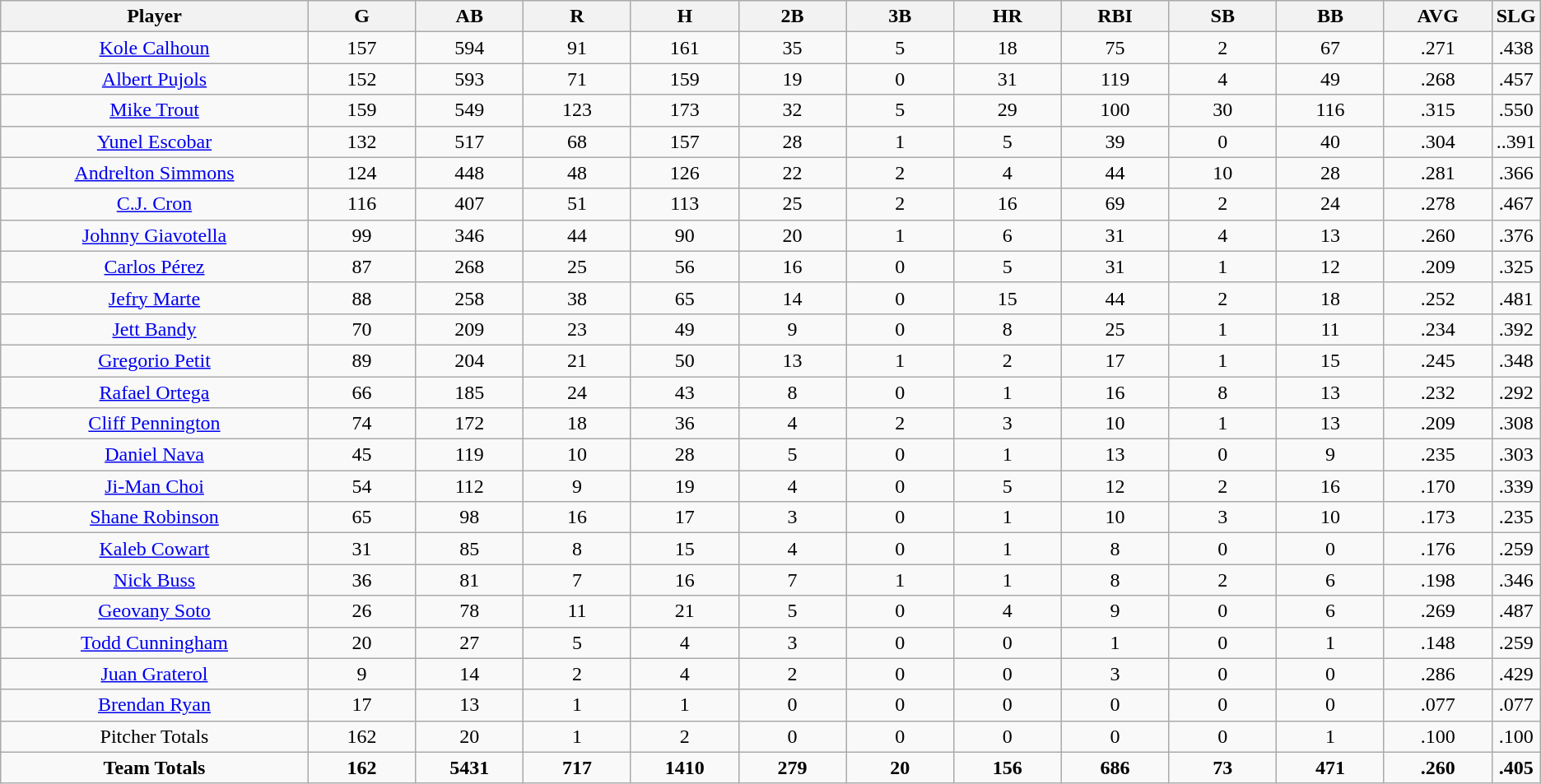<table class=wikitable style="text-align:center">
<tr>
<th bgcolor=#DDDDFF; width="20%">Player</th>
<th bgcolor=#DDDDFF; width="7%">G</th>
<th bgcolor=#DDDDFF; width="7%">AB</th>
<th bgcolor=#DDDDFF; width="7%">R</th>
<th bgcolor=#DDDDFF; width="7%">H</th>
<th bgcolor=#DDDDFF; width="7%">2B</th>
<th bgcolor=#DDDDFF; width="7%">3B</th>
<th bgcolor=#DDDDFF; width="7%">HR</th>
<th bgcolor=#DDDDFF; width="7%">RBI</th>
<th bgcolor=#DDDDFF; width="7%">SB</th>
<th bgcolor=#DDDDFF; width="7%">BB</th>
<th bgcolor=#DDDDFF; width="7%">AVG</th>
<th bgcolor=#DDDDFF; width="7%">SLG</th>
</tr>
<tr>
<td><a href='#'>Kole Calhoun</a></td>
<td>157</td>
<td>594</td>
<td>91</td>
<td>161</td>
<td>35</td>
<td>5</td>
<td>18</td>
<td>75</td>
<td>2</td>
<td>67</td>
<td>.271</td>
<td>.438</td>
</tr>
<tr>
<td><a href='#'>Albert Pujols</a></td>
<td>152</td>
<td>593</td>
<td>71</td>
<td>159</td>
<td>19</td>
<td>0</td>
<td>31</td>
<td>119</td>
<td>4</td>
<td>49</td>
<td>.268</td>
<td>.457</td>
</tr>
<tr>
<td><a href='#'>Mike Trout</a></td>
<td>159</td>
<td>549</td>
<td>123</td>
<td>173</td>
<td>32</td>
<td>5</td>
<td>29</td>
<td>100</td>
<td>30</td>
<td>116</td>
<td>.315</td>
<td>.550</td>
</tr>
<tr>
<td><a href='#'>Yunel Escobar</a></td>
<td>132</td>
<td>517</td>
<td>68</td>
<td>157</td>
<td>28</td>
<td>1</td>
<td>5</td>
<td>39</td>
<td>0</td>
<td>40</td>
<td>.304</td>
<td>..391</td>
</tr>
<tr>
<td><a href='#'>Andrelton Simmons</a></td>
<td>124</td>
<td>448</td>
<td>48</td>
<td>126</td>
<td>22</td>
<td>2</td>
<td>4</td>
<td>44</td>
<td>10</td>
<td>28</td>
<td>.281</td>
<td>.366</td>
</tr>
<tr>
<td><a href='#'>C.J. Cron</a></td>
<td>116</td>
<td>407</td>
<td>51</td>
<td>113</td>
<td>25</td>
<td>2</td>
<td>16</td>
<td>69</td>
<td>2</td>
<td>24</td>
<td>.278</td>
<td>.467</td>
</tr>
<tr>
<td><a href='#'>Johnny Giavotella</a></td>
<td>99</td>
<td>346</td>
<td>44</td>
<td>90</td>
<td>20</td>
<td>1</td>
<td>6</td>
<td>31</td>
<td>4</td>
<td>13</td>
<td>.260</td>
<td>.376</td>
</tr>
<tr>
<td><a href='#'>Carlos Pérez</a></td>
<td>87</td>
<td>268</td>
<td>25</td>
<td>56</td>
<td>16</td>
<td>0</td>
<td>5</td>
<td>31</td>
<td>1</td>
<td>12</td>
<td>.209</td>
<td>.325</td>
</tr>
<tr>
<td><a href='#'>Jefry Marte</a></td>
<td>88</td>
<td>258</td>
<td>38</td>
<td>65</td>
<td>14</td>
<td>0</td>
<td>15</td>
<td>44</td>
<td>2</td>
<td>18</td>
<td>.252</td>
<td>.481</td>
</tr>
<tr>
<td><a href='#'>Jett Bandy</a></td>
<td>70</td>
<td>209</td>
<td>23</td>
<td>49</td>
<td>9</td>
<td>0</td>
<td>8</td>
<td>25</td>
<td>1</td>
<td>11</td>
<td>.234</td>
<td>.392</td>
</tr>
<tr>
<td><a href='#'>Gregorio Petit</a></td>
<td>89</td>
<td>204</td>
<td>21</td>
<td>50</td>
<td>13</td>
<td>1</td>
<td>2</td>
<td>17</td>
<td>1</td>
<td>15</td>
<td>.245</td>
<td>.348</td>
</tr>
<tr>
<td><a href='#'>Rafael Ortega</a></td>
<td>66</td>
<td>185</td>
<td>24</td>
<td>43</td>
<td>8</td>
<td>0</td>
<td>1</td>
<td>16</td>
<td>8</td>
<td>13</td>
<td>.232</td>
<td>.292</td>
</tr>
<tr>
<td><a href='#'>Cliff Pennington</a></td>
<td>74</td>
<td>172</td>
<td>18</td>
<td>36</td>
<td>4</td>
<td>2</td>
<td>3</td>
<td>10</td>
<td>1</td>
<td>13</td>
<td>.209</td>
<td>.308</td>
</tr>
<tr>
<td><a href='#'>Daniel Nava</a></td>
<td>45</td>
<td>119</td>
<td>10</td>
<td>28</td>
<td>5</td>
<td>0</td>
<td>1</td>
<td>13</td>
<td>0</td>
<td>9</td>
<td>.235</td>
<td>.303</td>
</tr>
<tr>
<td><a href='#'>Ji-Man Choi</a></td>
<td>54</td>
<td>112</td>
<td>9</td>
<td>19</td>
<td>4</td>
<td>0</td>
<td>5</td>
<td>12</td>
<td>2</td>
<td>16</td>
<td>.170</td>
<td>.339</td>
</tr>
<tr>
<td><a href='#'>Shane Robinson</a></td>
<td>65</td>
<td>98</td>
<td>16</td>
<td>17</td>
<td>3</td>
<td>0</td>
<td>1</td>
<td>10</td>
<td>3</td>
<td>10</td>
<td>.173</td>
<td>.235</td>
</tr>
<tr>
<td><a href='#'>Kaleb Cowart</a></td>
<td>31</td>
<td>85</td>
<td>8</td>
<td>15</td>
<td>4</td>
<td>0</td>
<td>1</td>
<td>8</td>
<td>0</td>
<td>0</td>
<td>.176</td>
<td>.259</td>
</tr>
<tr>
<td><a href='#'>Nick Buss</a></td>
<td>36</td>
<td>81</td>
<td>7</td>
<td>16</td>
<td>7</td>
<td>1</td>
<td>1</td>
<td>8</td>
<td>2</td>
<td>6</td>
<td>.198</td>
<td>.346</td>
</tr>
<tr>
<td><a href='#'>Geovany Soto</a></td>
<td>26</td>
<td>78</td>
<td>11</td>
<td>21</td>
<td>5</td>
<td>0</td>
<td>4</td>
<td>9</td>
<td>0</td>
<td>6</td>
<td>.269</td>
<td>.487</td>
</tr>
<tr>
<td><a href='#'>Todd Cunningham</a></td>
<td>20</td>
<td>27</td>
<td>5</td>
<td>4</td>
<td>3</td>
<td>0</td>
<td>0</td>
<td>1</td>
<td>0</td>
<td>1</td>
<td>.148</td>
<td>.259</td>
</tr>
<tr>
<td><a href='#'>Juan Graterol</a></td>
<td>9</td>
<td>14</td>
<td>2</td>
<td>4</td>
<td>2</td>
<td>0</td>
<td>0</td>
<td>3</td>
<td>0</td>
<td>0</td>
<td>.286</td>
<td>.429</td>
</tr>
<tr>
<td><a href='#'>Brendan Ryan</a></td>
<td>17</td>
<td>13</td>
<td>1</td>
<td>1</td>
<td>0</td>
<td>0</td>
<td>0</td>
<td>0</td>
<td>0</td>
<td>0</td>
<td>.077</td>
<td>.077</td>
</tr>
<tr>
<td>Pitcher Totals</td>
<td>162</td>
<td>20</td>
<td>1</td>
<td>2</td>
<td>0</td>
<td>0</td>
<td>0</td>
<td>0</td>
<td>0</td>
<td>1</td>
<td>.100</td>
<td>.100</td>
</tr>
<tr>
<td><strong>Team Totals</strong></td>
<td><strong>162</strong></td>
<td><strong>5431</strong></td>
<td><strong>717</strong></td>
<td><strong>1410</strong></td>
<td><strong>279</strong></td>
<td><strong>20</strong></td>
<td><strong>156</strong></td>
<td><strong>686</strong></td>
<td><strong>73</strong></td>
<td><strong>471</strong></td>
<td><strong>.260</strong></td>
<td><strong>.405</strong></td>
</tr>
</table>
